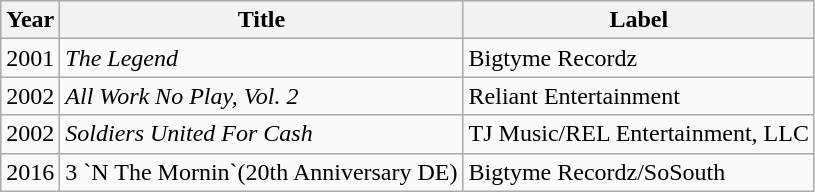<table class="wikitable">
<tr>
<th>Year</th>
<th>Title</th>
<th>Label</th>
</tr>
<tr>
<td>2001</td>
<td><em>The Legend</em></td>
<td>Bigtyme Recordz</td>
</tr>
<tr>
<td>2002</td>
<td><em>All Work No Play, Vol. 2</em></td>
<td>Reliant Entertainment</td>
</tr>
<tr>
<td>2002</td>
<td><em>Soldiers United For Cash</em></td>
<td>TJ Music/REL Entertainment, LLC</td>
</tr>
<tr>
<td>2016</td>
<td>3 `N The Mornin`(20th Anniversary DE)</td>
<td>Bigtyme Recordz/SoSouth</td>
</tr>
</table>
